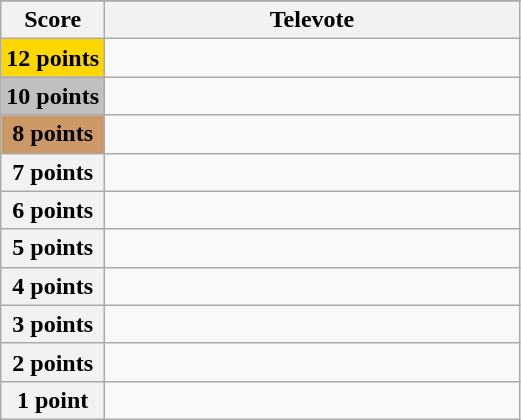<table class="wikitable">
<tr>
</tr>
<tr>
<th scope="col" width="20%">Score</th>
<th scope="col" width="80%">Televote</th>
</tr>
<tr>
<th scope="row" style="Background:gold">12 points</th>
<td></td>
</tr>
<tr>
<th scope="row" style="background:silver">10 points</th>
<td></td>
</tr>
<tr>
<th scope="row" style="background:#CC9966">8 points</th>
<td></td>
</tr>
<tr>
<th scope="row">7 points</th>
<td></td>
</tr>
<tr>
<th scope="row">6 points</th>
<td></td>
</tr>
<tr>
<th scope="row">5 points</th>
<td></td>
</tr>
<tr>
<th scope="row">4 points</th>
<td></td>
</tr>
<tr>
<th scope="row">3 points</th>
<td></td>
</tr>
<tr>
<th scope="row">2 points</th>
<td></td>
</tr>
<tr>
<th scope="row">1 point</th>
<td></td>
</tr>
</table>
